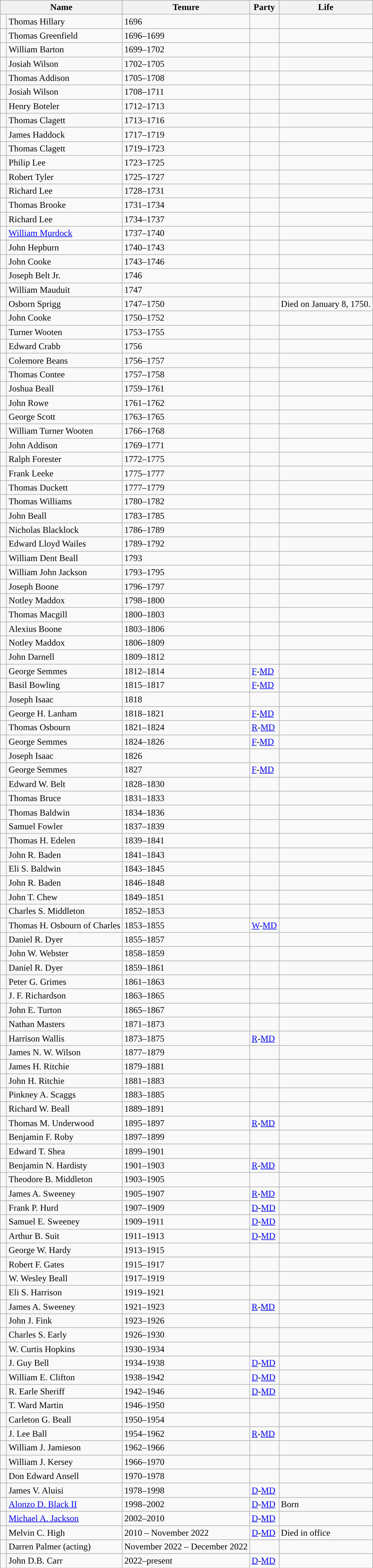<table class=wikitable>
<tr>
<th colspan="2" style="text-align:center; vertical-align:bottom;">Name</th>
<th style="text-align:center;">Tenure</th>
<th valign=bottom>Party</th>
<th style="vertical-align:bottom; text-align:center;">Life</th>
</tr>
<tr>
<td></td>
<td>Thomas Hillary</td>
<td>1696</td>
<td></td>
<td></td>
</tr>
<tr>
<td></td>
<td>Thomas Greenfield</td>
<td>1696–1699</td>
<td></td>
<td></td>
</tr>
<tr>
<td></td>
<td>William Barton</td>
<td>1699–1702</td>
<td></td>
<td></td>
</tr>
<tr>
<td></td>
<td>Josiah Wilson</td>
<td>1702–1705</td>
<td></td>
<td></td>
</tr>
<tr>
<td></td>
<td>Thomas Addison</td>
<td>1705–1708</td>
<td></td>
<td></td>
</tr>
<tr>
<td></td>
<td>Josiah Wilson</td>
<td>1708–1711</td>
<td></td>
<td></td>
</tr>
<tr>
<td></td>
<td>Henry Boteler</td>
<td>1712–1713</td>
<td></td>
<td></td>
</tr>
<tr>
<td></td>
<td>Thomas Clagett</td>
<td>1713–1716</td>
<td></td>
<td></td>
</tr>
<tr>
<td></td>
<td>James Haddock</td>
<td>1717–1719</td>
<td></td>
<td></td>
</tr>
<tr>
<td></td>
<td>Thomas Clagett</td>
<td>1719–1723</td>
<td></td>
<td></td>
</tr>
<tr>
<td></td>
<td>Philip Lee</td>
<td>1723–1725</td>
<td></td>
<td></td>
</tr>
<tr>
<td></td>
<td>Robert Tyler</td>
<td>1725–1727</td>
<td></td>
<td></td>
</tr>
<tr>
<td></td>
<td>Richard Lee</td>
<td>1728–1731</td>
<td></td>
<td></td>
</tr>
<tr>
<td></td>
<td>Thomas Brooke</td>
<td>1731–1734</td>
<td></td>
<td></td>
</tr>
<tr>
<td></td>
<td>Richard Lee</td>
<td>1734–1737</td>
<td></td>
<td></td>
</tr>
<tr>
<td></td>
<td><a href='#'>William Murdock</a></td>
<td>1737–1740</td>
<td></td>
<td></td>
</tr>
<tr>
<td></td>
<td>John Hepburn</td>
<td>1740–1743</td>
<td></td>
<td></td>
</tr>
<tr>
<td></td>
<td>John Cooke</td>
<td>1743–1746</td>
<td></td>
<td></td>
</tr>
<tr>
<td></td>
<td>Joseph Belt Jr.</td>
<td>1746</td>
<td></td>
<td></td>
</tr>
<tr>
<td></td>
<td>William Mauduit</td>
<td>1747</td>
<td></td>
<td></td>
</tr>
<tr>
<td></td>
<td>Osborn Sprigg</td>
<td>1747–1750</td>
<td></td>
<td>Died on January 8, 1750.</td>
</tr>
<tr>
<td></td>
<td>John Cooke</td>
<td>1750–1752</td>
<td></td>
<td></td>
</tr>
<tr>
<td></td>
<td>Turner Wooten</td>
<td>1753–1755</td>
<td></td>
<td></td>
</tr>
<tr>
<td></td>
<td>Edward Crabb</td>
<td>1756</td>
<td></td>
<td></td>
</tr>
<tr>
<td></td>
<td>Colemore Beans</td>
<td>1756–1757</td>
<td></td>
<td></td>
</tr>
<tr>
<td></td>
<td>Thomas Contee</td>
<td>1757–1758</td>
<td></td>
<td></td>
</tr>
<tr>
<td></td>
<td>Joshua Beall</td>
<td>1759–1761</td>
<td></td>
<td></td>
</tr>
<tr>
<td></td>
<td>John Rowe</td>
<td>1761–1762</td>
<td></td>
<td></td>
</tr>
<tr>
<td></td>
<td>George Scott</td>
<td>1763–1765</td>
<td></td>
<td></td>
</tr>
<tr>
<td></td>
<td>William Turner Wooten</td>
<td>1766–1768</td>
<td></td>
<td></td>
</tr>
<tr>
<td></td>
<td>John Addison</td>
<td>1769–1771</td>
<td></td>
<td></td>
</tr>
<tr>
<td></td>
<td>Ralph Forester</td>
<td>1772–1775</td>
<td></td>
<td></td>
</tr>
<tr>
<td></td>
<td>Frank Leeke</td>
<td>1775–1777</td>
<td></td>
<td></td>
</tr>
<tr>
<td></td>
<td>Thomas Duckett</td>
<td>1777–1779</td>
<td></td>
<td></td>
</tr>
<tr>
<td></td>
<td>Thomas Williams</td>
<td>1780–1782</td>
<td></td>
<td></td>
</tr>
<tr>
<td></td>
<td>John Beall</td>
<td>1783–1785</td>
<td></td>
<td></td>
</tr>
<tr>
<td></td>
<td>Nicholas Blacklock</td>
<td>1786–1789</td>
<td></td>
<td></td>
</tr>
<tr>
<td></td>
<td>Edward Lloyd Wailes</td>
<td>1789–1792</td>
<td></td>
<td></td>
</tr>
<tr>
<td></td>
<td>William Dent Beall</td>
<td>1793</td>
<td></td>
<td></td>
</tr>
<tr>
<td></td>
<td>William John Jackson</td>
<td>1793–1795</td>
<td></td>
<td></td>
</tr>
<tr>
<td></td>
<td>Joseph Boone</td>
<td>1796–1797</td>
<td></td>
<td></td>
</tr>
<tr>
<td></td>
<td>Notley Maddox</td>
<td>1798–1800</td>
<td></td>
<td></td>
</tr>
<tr>
<td></td>
<td>Thomas Macgill</td>
<td>1800–1803</td>
<td></td>
<td></td>
</tr>
<tr>
<td></td>
<td>Alexius Boone</td>
<td>1803–1806</td>
<td></td>
<td></td>
</tr>
<tr>
<td></td>
<td>Notley Maddox</td>
<td>1806–1809</td>
<td></td>
<td></td>
</tr>
<tr>
<td></td>
<td>John Darnell</td>
<td>1809–1812</td>
<td></td>
<td></td>
</tr>
<tr>
<td style="background-color:"> </td>
<td>George Semmes</td>
<td>1812–1814</td>
<td><a href='#'>F</a>-<a href='#'>MD</a></td>
<td></td>
</tr>
<tr>
<td style="background-color:"> </td>
<td>Basil Bowling</td>
<td>1815–1817</td>
<td><a href='#'>F</a>-<a href='#'>MD</a></td>
<td></td>
</tr>
<tr>
<td></td>
<td>Joseph Isaac</td>
<td>1818</td>
<td></td>
<td></td>
</tr>
<tr>
<td style="background-color:"> </td>
<td>George H. Lanham</td>
<td>1818–1821</td>
<td><a href='#'>F</a>-<a href='#'>MD</a></td>
<td></td>
</tr>
<tr>
<td style="background-color:"> </td>
<td>Thomas Osbourn</td>
<td>1821–1824</td>
<td><a href='#'>R</a>-<a href='#'>MD</a></td>
<td></td>
</tr>
<tr>
<td style="background-color:"> </td>
<td>George Semmes</td>
<td>1824–1826</td>
<td><a href='#'>F</a>-<a href='#'>MD</a></td>
<td></td>
</tr>
<tr>
<td></td>
<td>Joseph Isaac</td>
<td>1826</td>
<td></td>
<td></td>
</tr>
<tr>
<td style="background-color:"> </td>
<td>George Semmes</td>
<td>1827</td>
<td><a href='#'>F</a>-<a href='#'>MD</a></td>
<td></td>
</tr>
<tr>
<td></td>
<td>Edward W. Belt</td>
<td>1828–1830</td>
<td></td>
<td></td>
</tr>
<tr>
<td></td>
<td>Thomas Bruce</td>
<td>1831–1833</td>
<td></td>
<td></td>
</tr>
<tr>
<td></td>
<td>Thomas Baldwin</td>
<td>1834–1836</td>
<td></td>
<td></td>
</tr>
<tr>
<td></td>
<td>Samuel Fowler</td>
<td>1837–1839</td>
<td></td>
<td></td>
</tr>
<tr>
<td></td>
<td>Thomas H. Edelen</td>
<td>1839–1841</td>
<td></td>
<td></td>
</tr>
<tr>
<td></td>
<td>John R. Baden</td>
<td>1841–1843</td>
<td></td>
<td></td>
</tr>
<tr>
<td></td>
<td>Eli S. Baldwin</td>
<td>1843–1845</td>
<td></td>
<td></td>
</tr>
<tr>
<td></td>
<td>John R. Baden</td>
<td>1846–1848</td>
<td></td>
<td></td>
</tr>
<tr>
<td></td>
<td>John T. Chew</td>
<td>1849–1851</td>
<td></td>
<td></td>
</tr>
<tr>
<td></td>
<td>Charles S. Middleton</td>
<td>1852–1853</td>
<td></td>
<td></td>
</tr>
<tr>
<td style="background-color:"> </td>
<td>Thomas H. Osbourn of Charles</td>
<td>1853–1855</td>
<td><a href='#'>W</a>-<a href='#'>MD</a></td>
<td></td>
</tr>
<tr>
<td></td>
<td>Daniel R. Dyer</td>
<td>1855–1857</td>
<td></td>
<td></td>
</tr>
<tr>
<td></td>
<td>John W. Webster</td>
<td>1858–1859</td>
<td></td>
<td></td>
</tr>
<tr>
<td></td>
<td>Daniel R. Dyer</td>
<td>1859–1861</td>
<td></td>
<td></td>
</tr>
<tr>
<td></td>
<td>Peter G. Grimes</td>
<td>1861–1863</td>
<td></td>
<td></td>
</tr>
<tr>
<td></td>
<td>J. F. Richardson</td>
<td>1863–1865</td>
<td></td>
<td></td>
</tr>
<tr>
<td></td>
<td>John E. Turton</td>
<td>1865–1867</td>
<td></td>
<td></td>
</tr>
<tr>
<td></td>
<td>Nathan Masters</td>
<td>1871–1873</td>
<td></td>
<td></td>
</tr>
<tr>
<td style="background-color:"> </td>
<td>Harrison Wallis</td>
<td>1873–1875</td>
<td><a href='#'>R</a>-<a href='#'>MD</a></td>
<td></td>
</tr>
<tr>
<td></td>
<td>James N. W. Wilson</td>
<td>1877–1879</td>
<td></td>
<td></td>
</tr>
<tr>
<td></td>
<td>James H. Ritchie</td>
<td>1879–1881</td>
<td></td>
<td></td>
</tr>
<tr>
<td></td>
<td>John H. Ritchie</td>
<td>1881–1883</td>
<td></td>
<td></td>
</tr>
<tr>
<td></td>
<td>Pinkney A. Scaggs</td>
<td>1883–1885</td>
<td></td>
<td></td>
</tr>
<tr>
<td></td>
<td>Richard W. Beall</td>
<td>1889–1891</td>
<td></td>
<td></td>
</tr>
<tr>
<td style="background-color:"> </td>
<td>Thomas M. Underwood</td>
<td>1895–1897</td>
<td><a href='#'>R</a>-<a href='#'>MD</a></td>
<td></td>
</tr>
<tr>
<td></td>
<td>Benjamin F. Roby</td>
<td>1897–1899</td>
<td></td>
<td></td>
</tr>
<tr>
<td></td>
<td>Edward T. Shea</td>
<td>1899–1901</td>
<td></td>
<td></td>
</tr>
<tr>
<td style="background-color:"> </td>
<td>Benjamin N. Hardisty</td>
<td>1901–1903</td>
<td><a href='#'>R</a>-<a href='#'>MD</a></td>
<td></td>
</tr>
<tr>
<td></td>
<td>Theodore B. Middleton</td>
<td>1903–1905</td>
<td></td>
<td></td>
</tr>
<tr>
<td style="background-color:"> </td>
<td>James A. Sweeney</td>
<td>1905–1907</td>
<td><a href='#'>R</a>-<a href='#'>MD</a></td>
<td></td>
</tr>
<tr>
<td style="background-color:"> </td>
<td>Frank P. Hurd</td>
<td>1907–1909</td>
<td><a href='#'>D</a>-<a href='#'>MD</a></td>
<td></td>
</tr>
<tr>
<td style="background-color:"> </td>
<td>Samuel E. Sweeney</td>
<td>1909–1911</td>
<td><a href='#'>D</a>-<a href='#'>MD</a></td>
<td></td>
</tr>
<tr>
<td style="background-color:"> </td>
<td>Arthur B. Suit</td>
<td>1911–1913</td>
<td><a href='#'>D</a>-<a href='#'>MD</a></td>
<td></td>
</tr>
<tr>
<td></td>
<td>George W. Hardy</td>
<td>1913–1915</td>
<td></td>
<td></td>
</tr>
<tr>
<td></td>
<td>Robert F. Gates</td>
<td>1915–1917</td>
<td></td>
<td></td>
</tr>
<tr>
<td></td>
<td>W. Wesley Beall</td>
<td>1917–1919</td>
<td></td>
<td></td>
</tr>
<tr>
<td></td>
<td>Eli S. Harrison</td>
<td>1919–1921</td>
<td></td>
<td></td>
</tr>
<tr>
<td style="background-color:"> </td>
<td>James A. Sweeney</td>
<td>1921–1923</td>
<td><a href='#'>R</a>-<a href='#'>MD</a></td>
<td></td>
</tr>
<tr>
<td></td>
<td>John J. Fink</td>
<td>1923–1926</td>
<td></td>
<td></td>
</tr>
<tr>
<td></td>
<td>Charles S. Early</td>
<td>1926–1930</td>
<td></td>
<td></td>
</tr>
<tr>
<td></td>
<td>W. Curtis Hopkins</td>
<td>1930–1934</td>
<td></td>
<td></td>
</tr>
<tr>
<td style="background-color:"> </td>
<td>J. Guy Bell</td>
<td>1934–1938</td>
<td><a href='#'>D</a>-<a href='#'>MD</a></td>
<td></td>
</tr>
<tr>
<td style="background-color:"> </td>
<td>William E. Clifton</td>
<td>1938–1942</td>
<td><a href='#'>D</a>-<a href='#'>MD</a></td>
<td></td>
</tr>
<tr>
<td style="background-color:"> </td>
<td>R. Earle Sheriff</td>
<td>1942–1946</td>
<td><a href='#'>D</a>-<a href='#'>MD</a></td>
<td></td>
</tr>
<tr>
<td></td>
<td>T. Ward Martin</td>
<td>1946–1950</td>
<td></td>
<td></td>
</tr>
<tr>
<td></td>
<td>Carleton G. Beall</td>
<td>1950–1954</td>
<td></td>
<td></td>
</tr>
<tr>
<td style="background-color:"> </td>
<td>J. Lee Ball</td>
<td>1954–1962</td>
<td><a href='#'>R</a>-<a href='#'>MD</a></td>
<td></td>
</tr>
<tr>
<td></td>
<td>William J. Jamieson</td>
<td>1962–1966</td>
<td></td>
<td></td>
</tr>
<tr>
<td></td>
<td>William J. Kersey</td>
<td>1966–1970</td>
<td></td>
<td></td>
</tr>
<tr>
<td></td>
<td>Don Edward Ansell</td>
<td>1970–1978</td>
<td></td>
<td></td>
</tr>
<tr>
<td style="background-color:"> </td>
<td>James V. Aluisi</td>
<td>1978–1998</td>
<td><a href='#'>D</a>-<a href='#'>MD</a></td>
<td></td>
</tr>
<tr>
<td style="background-color:"> </td>
<td><a href='#'>Alonzo D. Black II</a></td>
<td>1998–2002</td>
<td><a href='#'>D</a>-<a href='#'>MD</a></td>
<td>Born </td>
</tr>
<tr>
<td style="background-color:"> </td>
<td><a href='#'>Michael A. Jackson</a></td>
<td>2002–2010</td>
<td><a href='#'>D</a>-<a href='#'>MD</a></td>
<td></td>
</tr>
<tr>
<td style="background-color:"> </td>
<td>Melvin C. High</td>
<td>2010 – November 2022 </td>
<td><a href='#'>D</a>-<a href='#'>MD</a></td>
<td>Died in office</td>
</tr>
<tr>
<td style="background-color:"> </td>
<td>Darren Palmer (acting)</td>
<td>November 2022 – December 2022</td>
<td></td>
<td></td>
</tr>
<tr>
<td style="background-color:"> </td>
<td>John D.B. Carr</td>
<td>2022–present</td>
<td><a href='#'>D</a>-<a href='#'>MD</a></td>
</tr>
</table>
